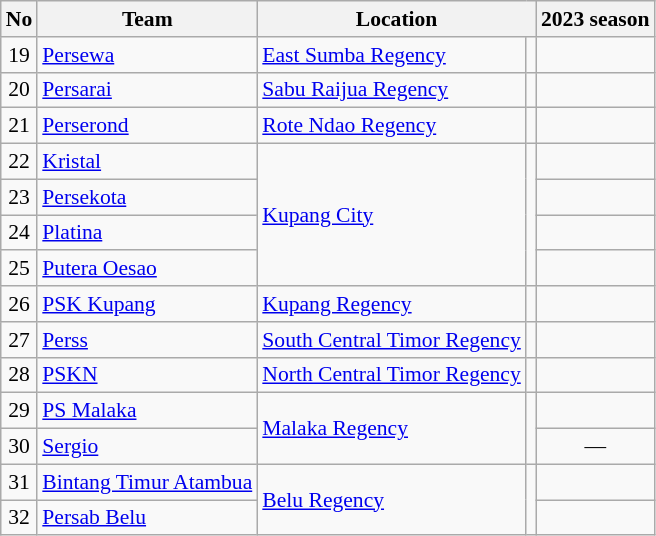<table class="wikitable sortable" style="font-size:90%;">
<tr>
<th>No</th>
<th>Team</th>
<th colspan="2">Location</th>
<th>2023 season</th>
</tr>
<tr>
<td align="center">19</td>
<td><a href='#'>Persewa</a></td>
<td><a href='#'>East Sumba Regency</a></td>
<td></td>
<td align="center"></td>
</tr>
<tr>
<td align="center">20</td>
<td><a href='#'>Persarai</a></td>
<td><a href='#'>Sabu Raijua Regency</a></td>
<td></td>
<td align="center"></td>
</tr>
<tr>
<td align="center">21</td>
<td><a href='#'>Perserond</a></td>
<td><a href='#'>Rote Ndao Regency</a></td>
<td></td>
<td align="center"></td>
</tr>
<tr>
<td align="center">22</td>
<td><a href='#'>Kristal</a></td>
<td rowspan="4"><a href='#'>Kupang City</a></td>
<td rowspan="4"></td>
<td align="center"></td>
</tr>
<tr>
<td align="center">23</td>
<td><a href='#'>Persekota</a></td>
<td align="center"></td>
</tr>
<tr>
<td align="center">24</td>
<td><a href='#'>Platina</a></td>
<td align="center"></td>
</tr>
<tr>
<td align="center">25</td>
<td><a href='#'>Putera Oesao</a></td>
<td align="center"></td>
</tr>
<tr>
<td align="center">26</td>
<td><a href='#'>PSK Kupang</a></td>
<td><a href='#'>Kupang Regency</a></td>
<td></td>
<td align="center"></td>
</tr>
<tr>
<td align="center">27</td>
<td><a href='#'>Perss</a></td>
<td><a href='#'>South Central Timor Regency</a></td>
<td></td>
<td align="center"></td>
</tr>
<tr>
<td align="center">28</td>
<td><a href='#'>PSKN</a></td>
<td><a href='#'>North Central Timor Regency</a></td>
<td></td>
<td align="center"></td>
</tr>
<tr>
<td align="center">29</td>
<td><a href='#'>PS Malaka</a></td>
<td rowspan="2"><a href='#'>Malaka Regency</a></td>
<td rowspan="2"></td>
<td align="center"></td>
</tr>
<tr>
<td align="center">30</td>
<td><a href='#'>Sergio</a></td>
<td align="center">—</td>
</tr>
<tr>
<td align="center">31</td>
<td><a href='#'>Bintang Timur Atambua</a></td>
<td rowspan="2"><a href='#'>Belu Regency</a></td>
<td rowspan="2"></td>
<td align="center"></td>
</tr>
<tr>
<td align="center">32</td>
<td><a href='#'>Persab Belu</a></td>
<td align="center"></td>
</tr>
</table>
